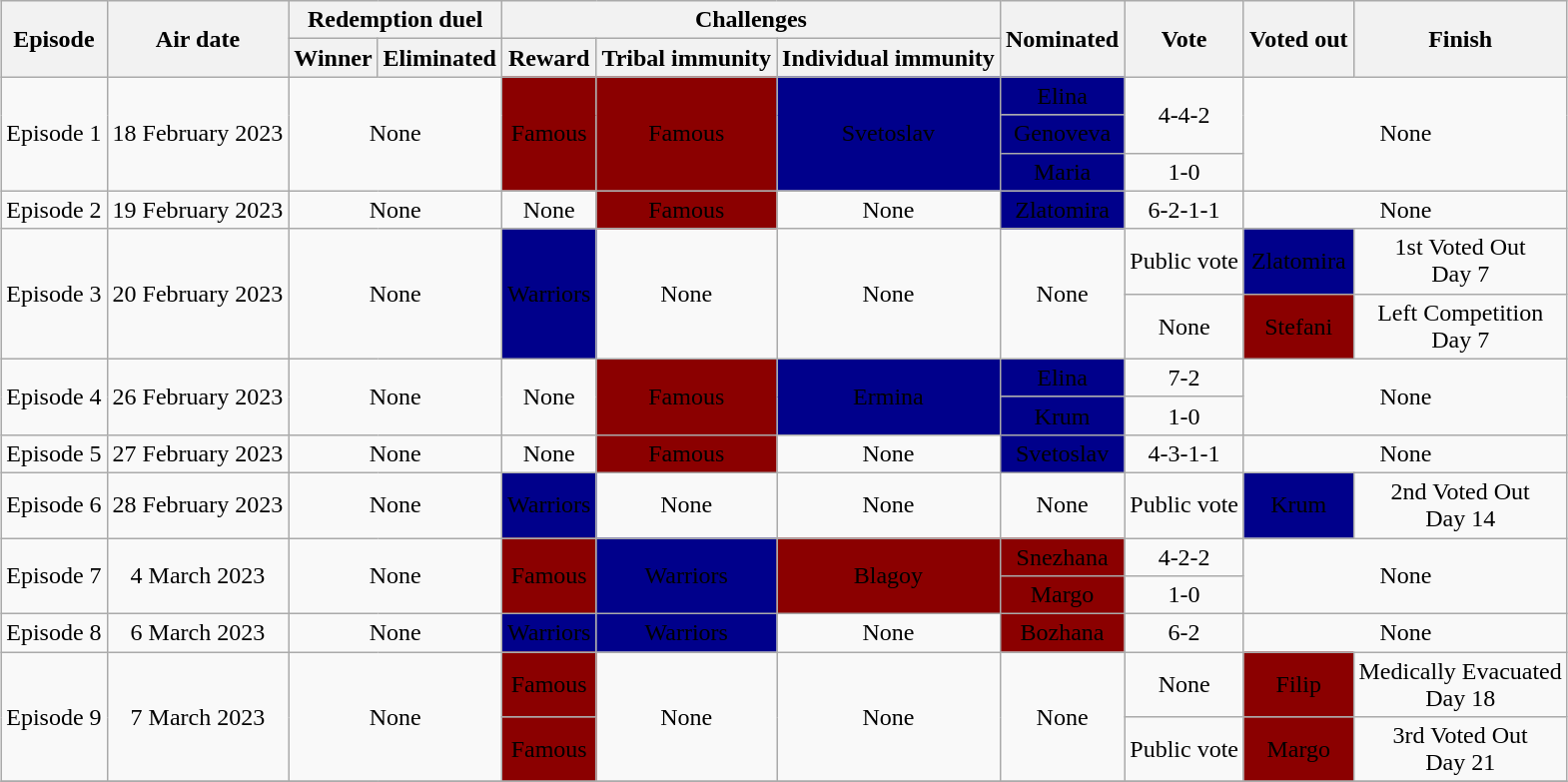<table class="wikitable" style="margin:auto; text-align:center">
<tr>
<th rowspan="2">Episode</th>
<th rowspan="2">Air date</th>
<th colspan="2">Redemption duel</th>
<th colspan="3">Challenges</th>
<th rowspan="2">Nominated</th>
<th rowspan="2">Vote</th>
<th rowspan="2">Voted out</th>
<th rowspan="2">Finish</th>
</tr>
<tr>
<th>Winner</th>
<th>Eliminated</th>
<th>Reward</th>
<th>Tribal immunity</th>
<th>Individual immunity</th>
</tr>
<tr>
<td rowspan="3">Episode 1</td>
<td rowspan="3">18 February 2023</td>
<td rowspan="3" colspan="2">None</td>
<td rowspan="3" bgcolor="darkred"><span>Famous</span></td>
<td rowspan="3" bgcolor="darkred"><span>Famous</span></td>
<td rowspan="3" bgcolor="darkblue"><span>Svetoslav</span></td>
<td bgcolor="darkblue"><span>Elina</span></td>
<td rowspan="2">4-4-2</td>
<td rowspan="3" colspan="2">None</td>
</tr>
<tr>
<td bgcolor="darkblue"><span>Genoveva</span></td>
</tr>
<tr>
<td bgcolor="darkblue"><span>Maria</span></td>
<td>1-0</td>
</tr>
<tr>
<td>Episode 2</td>
<td>19 February 2023</td>
<td colspan="2">None</td>
<td>None</td>
<td bgcolor="darkred"><span>Famous</span></td>
<td>None</td>
<td bgcolor="darkblue"><span>Zlatomira</span></td>
<td>6-2-1-1</td>
<td colspan="2">None</td>
</tr>
<tr>
<td rowspan="2">Episode 3</td>
<td rowspan="2">20 February 2023</td>
<td rowspan="2" colspan="2">None</td>
<td rowspan="2" bgcolor="darkblue"><span>Warriors</span></td>
<td rowspan="2">None</td>
<td rowspan="2">None</td>
<td rowspan="2">None</td>
<td>Public vote</td>
<td bgcolor="darkblue"><span>Zlatomira</span></td>
<td>1st Voted Out<br>Day 7</td>
</tr>
<tr>
<td>None</td>
<td bgcolor="darkred"><span>Stefani</span></td>
<td>Left Competition<br>Day 7</td>
</tr>
<tr>
<td rowspan="2">Episode 4</td>
<td rowspan="2">26 February 2023</td>
<td rowspan="2" colspan="2">None</td>
<td rowspan="2">None</td>
<td rowspan="2" bgcolor="darkred"><span>Famous</span></td>
<td rowspan="2" bgcolor="darkblue"><span>Ermina</span></td>
<td bgcolor="darkblue"><span>Elina</span></td>
<td>7-2</td>
<td rowspan="2" colspan="2">None</td>
</tr>
<tr>
<td bgcolor="darkblue"><span>Krum</span></td>
<td>1-0</td>
</tr>
<tr>
<td>Episode 5</td>
<td>27 February 2023</td>
<td colspan="2">None</td>
<td>None</td>
<td bgcolor="darkred"><span>Famous</span></td>
<td>None</td>
<td bgcolor="darkblue"><span>Svetoslav</span></td>
<td>4-3-1-1</td>
<td colspan="2">None</td>
</tr>
<tr>
<td>Episode 6</td>
<td>28 February 2023</td>
<td colspan="2">None</td>
<td bgcolor="darkblue"><span>Warriors</span></td>
<td>None</td>
<td>None</td>
<td>None</td>
<td>Public vote</td>
<td bgcolor="darkblue"><span>Krum</span></td>
<td>2nd Voted Out<br>Day 14</td>
</tr>
<tr>
<td rowspan="2">Episode 7</td>
<td rowspan="2">4 March 2023</td>
<td rowspan="2" colspan="2">None</td>
<td rowspan="2" bgcolor="darkred"><span>Famous</span></td>
<td rowspan="2" bgcolor="darkblue"><span>Warriors</span></td>
<td rowspan="2" bgcolor="darkred"><span>Blagoy</span></td>
<td bgcolor="darkred"><span>Snezhana</span></td>
<td>4-2-2</td>
<td rowspan="2" colspan="2">None</td>
</tr>
<tr>
<td bgcolor="darkred"><span>Margo</span></td>
<td>1-0</td>
</tr>
<tr>
<td>Episode 8</td>
<td>6 March 2023</td>
<td colspan="2">None</td>
<td bgcolor="darkblue"><span>Warriors</span></td>
<td bgcolor="darkblue"><span>Warriors</span></td>
<td>None</td>
<td bgcolor="darkred"><span>Bozhana</span></td>
<td>6-2</td>
<td colspan="2">None</td>
</tr>
<tr>
<td rowspan="2">Episode 9</td>
<td rowspan="2">7 March 2023</td>
<td rowspan="2" colspan="2">None</td>
<td bgcolor="darkred"><span>Famous</span></td>
<td rowspan="2">None</td>
<td rowspan="2">None</td>
<td rowspan="2">None</td>
<td>None</td>
<td bgcolor="darkred"><span>Filip</span></td>
<td>Medically Evacuated<br>Day 18</td>
</tr>
<tr>
<td bgcolor="darkred"><span>Famous</span></td>
<td>Public vote</td>
<td bgcolor="darkred"><span>Margo</span></td>
<td>3rd Voted Out<br>Day 21</td>
</tr>
<tr>
</tr>
</table>
